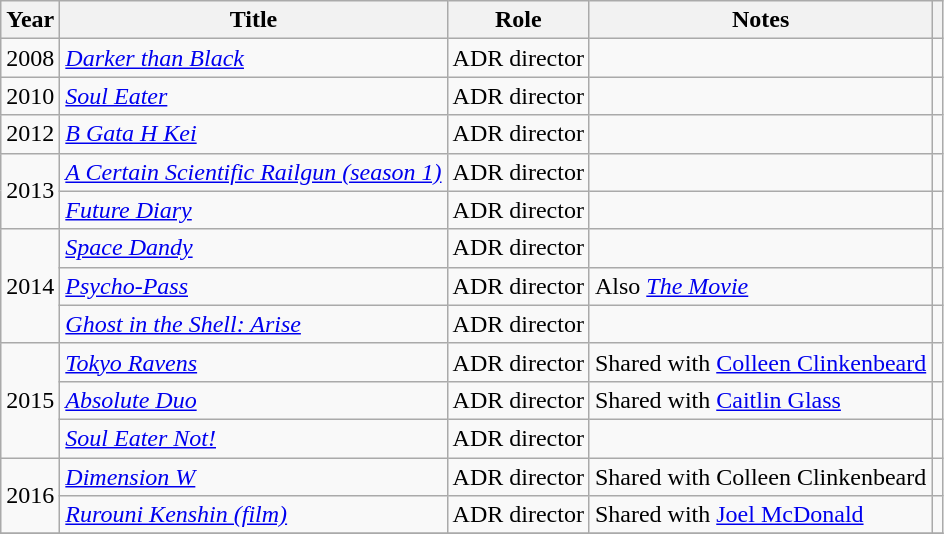<table class="wikitable sortable plainrowheaders">
<tr>
<th>Year</th>
<th>Title</th>
<th>Role</th>
<th class="unsortable">Notes</th>
<th class="unsortable"></th>
</tr>
<tr>
<td>2008</td>
<td><em><a href='#'>Darker than Black</a></em></td>
<td>ADR director</td>
<td></td>
<td></td>
</tr>
<tr>
<td>2010</td>
<td><em><a href='#'>Soul Eater</a></em></td>
<td>ADR director</td>
<td></td>
<td></td>
</tr>
<tr>
<td>2012</td>
<td><em><a href='#'>B Gata H Kei</a></em></td>
<td>ADR director</td>
<td></td>
<td></td>
</tr>
<tr>
<td rowspan="2">2013</td>
<td><em><a href='#'>A Certain Scientific Railgun (season 1)</a></em></td>
<td>ADR director</td>
<td></td>
<td></td>
</tr>
<tr>
<td><em><a href='#'>Future Diary</a></em></td>
<td>ADR director</td>
<td></td>
<td></td>
</tr>
<tr>
<td rowspan="3">2014</td>
<td><em><a href='#'>Space Dandy</a></em></td>
<td>ADR director</td>
<td></td>
<td></td>
</tr>
<tr>
<td><em><a href='#'>Psycho-Pass</a></em></td>
<td>ADR director</td>
<td>Also <em><a href='#'>The Movie</a></em></td>
<td></td>
</tr>
<tr>
<td><em><a href='#'>Ghost in the Shell: Arise</a></em></td>
<td>ADR director</td>
<td></td>
<td></td>
</tr>
<tr>
<td rowspan="3">2015</td>
<td><em><a href='#'>Tokyo Ravens</a></em></td>
<td>ADR director</td>
<td>Shared with <a href='#'>Colleen Clinkenbeard</a></td>
<td></td>
</tr>
<tr>
<td><em><a href='#'>Absolute Duo</a></em></td>
<td>ADR director</td>
<td>Shared with <a href='#'>Caitlin Glass</a></td>
<td></td>
</tr>
<tr>
<td><em><a href='#'>Soul Eater Not!</a></em></td>
<td>ADR director</td>
<td></td>
<td></td>
</tr>
<tr>
<td rowspan="2">2016</td>
<td><em><a href='#'>Dimension W</a></em></td>
<td>ADR director</td>
<td>Shared with Colleen Clinkenbeard</td>
<td></td>
</tr>
<tr>
<td><em><a href='#'>Rurouni Kenshin (film)</a></em></td>
<td>ADR director</td>
<td>Shared with <a href='#'>Joel McDonald</a></td>
<td></td>
</tr>
<tr>
</tr>
</table>
